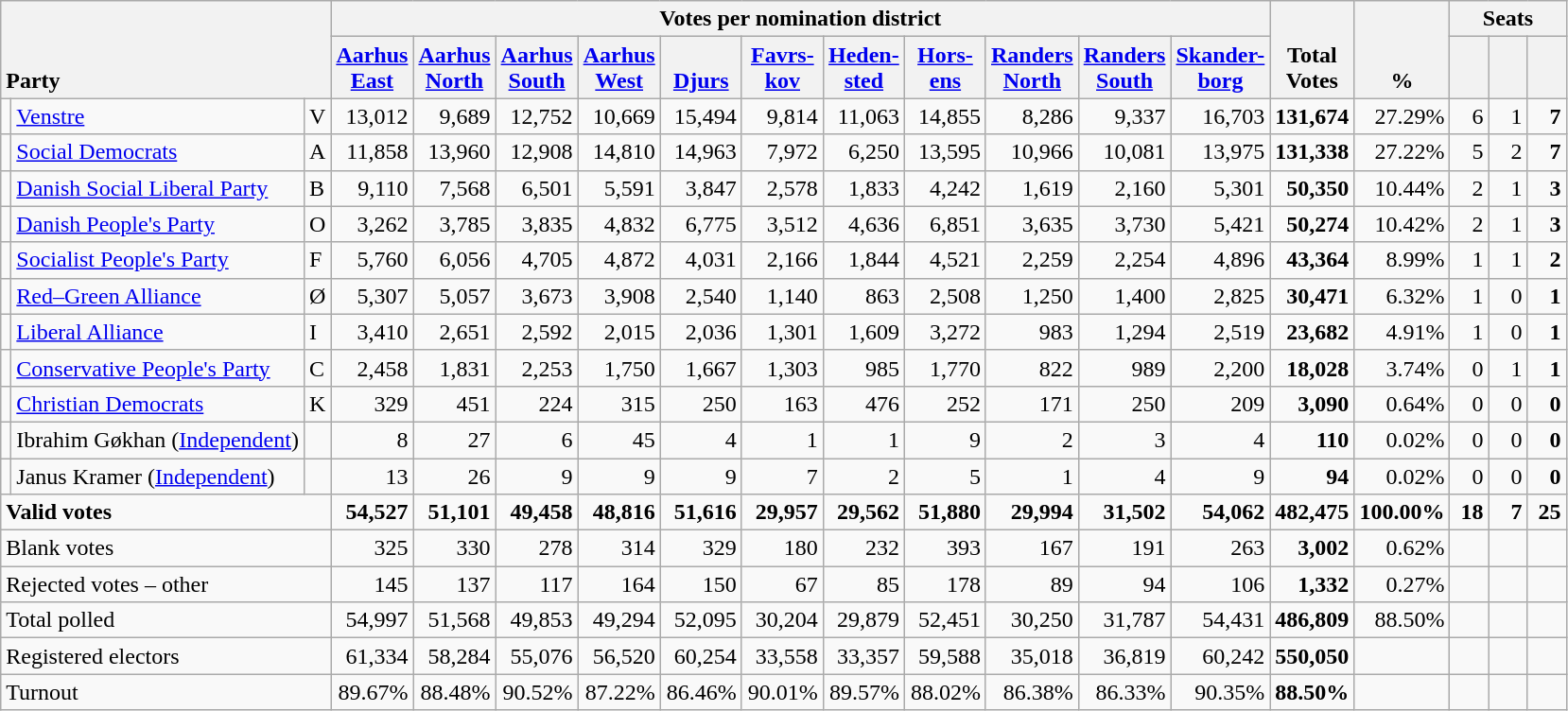<table class="wikitable" border="1" style="text-align:right;">
<tr>
<th style="text-align:left;" valign=bottom rowspan=2 colspan=3>Party</th>
<th colspan=11>Votes per nomination district</th>
<th align=center valign=bottom rowspan=2 width="50">Total Votes</th>
<th align=center valign=bottom rowspan=2 width="50">%</th>
<th colspan=3>Seats</th>
</tr>
<tr>
<th align=center valign=bottom width="50"><a href='#'>Aarhus East</a></th>
<th align=center valign=bottom width="50"><a href='#'>Aarhus North</a></th>
<th align=center valign=bottom width="50"><a href='#'>Aarhus South</a></th>
<th align=center valign=bottom width="50"><a href='#'>Aarhus West</a></th>
<th align=center valign=bottom width="50"><a href='#'>Djurs</a></th>
<th align=center valign=bottom width="50"><a href='#'>Favrs- kov</a></th>
<th align=center valign=bottom width="50"><a href='#'>Heden- sted</a></th>
<th align=center valign=bottom width="50"><a href='#'>Hors- ens</a></th>
<th align=center valign=bottom width="50"><a href='#'>Randers North</a></th>
<th align=center valign=bottom width="50"><a href='#'>Randers South</a></th>
<th align=center valign=bottom width="50"><a href='#'>Skander- borg</a></th>
<th align=center valign=bottom width="20"><small></small></th>
<th align=center valign=bottom width="20"><small><a href='#'></a></small></th>
<th align=center valign=bottom width="20"><small></small></th>
</tr>
<tr>
<td></td>
<td align=left><a href='#'>Venstre</a></td>
<td align=left>V</td>
<td>13,012</td>
<td>9,689</td>
<td>12,752</td>
<td>10,669</td>
<td>15,494</td>
<td>9,814</td>
<td>11,063</td>
<td>14,855</td>
<td>8,286</td>
<td>9,337</td>
<td>16,703</td>
<td><strong>131,674</strong></td>
<td>27.29%</td>
<td>6</td>
<td>1</td>
<td><strong>7</strong></td>
</tr>
<tr>
<td></td>
<td align=left><a href='#'>Social Democrats</a></td>
<td align=left>A</td>
<td>11,858</td>
<td>13,960</td>
<td>12,908</td>
<td>14,810</td>
<td>14,963</td>
<td>7,972</td>
<td>6,250</td>
<td>13,595</td>
<td>10,966</td>
<td>10,081</td>
<td>13,975</td>
<td><strong>131,338</strong></td>
<td>27.22%</td>
<td>5</td>
<td>2</td>
<td><strong>7</strong></td>
</tr>
<tr>
<td></td>
<td align=left><a href='#'>Danish Social Liberal Party</a></td>
<td align=left>B</td>
<td>9,110</td>
<td>7,568</td>
<td>6,501</td>
<td>5,591</td>
<td>3,847</td>
<td>2,578</td>
<td>1,833</td>
<td>4,242</td>
<td>1,619</td>
<td>2,160</td>
<td>5,301</td>
<td><strong>50,350</strong></td>
<td>10.44%</td>
<td>2</td>
<td>1</td>
<td><strong>3</strong></td>
</tr>
<tr>
<td></td>
<td align=left><a href='#'>Danish People's Party</a></td>
<td align=left>O</td>
<td>3,262</td>
<td>3,785</td>
<td>3,835</td>
<td>4,832</td>
<td>6,775</td>
<td>3,512</td>
<td>4,636</td>
<td>6,851</td>
<td>3,635</td>
<td>3,730</td>
<td>5,421</td>
<td><strong>50,274</strong></td>
<td>10.42%</td>
<td>2</td>
<td>1</td>
<td><strong>3</strong></td>
</tr>
<tr>
<td></td>
<td align=left><a href='#'>Socialist People's Party</a></td>
<td align=left>F</td>
<td>5,760</td>
<td>6,056</td>
<td>4,705</td>
<td>4,872</td>
<td>4,031</td>
<td>2,166</td>
<td>1,844</td>
<td>4,521</td>
<td>2,259</td>
<td>2,254</td>
<td>4,896</td>
<td><strong>43,364</strong></td>
<td>8.99%</td>
<td>1</td>
<td>1</td>
<td><strong>2</strong></td>
</tr>
<tr>
<td></td>
<td align=left><a href='#'>Red–Green Alliance</a></td>
<td align=left>Ø</td>
<td>5,307</td>
<td>5,057</td>
<td>3,673</td>
<td>3,908</td>
<td>2,540</td>
<td>1,140</td>
<td>863</td>
<td>2,508</td>
<td>1,250</td>
<td>1,400</td>
<td>2,825</td>
<td><strong>30,471</strong></td>
<td>6.32%</td>
<td>1</td>
<td>0</td>
<td><strong>1</strong></td>
</tr>
<tr>
<td></td>
<td align=left><a href='#'>Liberal Alliance</a></td>
<td align=left>I</td>
<td>3,410</td>
<td>2,651</td>
<td>2,592</td>
<td>2,015</td>
<td>2,036</td>
<td>1,301</td>
<td>1,609</td>
<td>3,272</td>
<td>983</td>
<td>1,294</td>
<td>2,519</td>
<td><strong>23,682</strong></td>
<td>4.91%</td>
<td>1</td>
<td>0</td>
<td><strong>1</strong></td>
</tr>
<tr>
<td></td>
<td align=left style="white-space: nowrap;"><a href='#'>Conservative People's Party</a></td>
<td align=left>C</td>
<td>2,458</td>
<td>1,831</td>
<td>2,253</td>
<td>1,750</td>
<td>1,667</td>
<td>1,303</td>
<td>985</td>
<td>1,770</td>
<td>822</td>
<td>989</td>
<td>2,200</td>
<td><strong>18,028</strong></td>
<td>3.74%</td>
<td>0</td>
<td>1</td>
<td><strong>1</strong></td>
</tr>
<tr>
<td></td>
<td align=left><a href='#'>Christian Democrats</a></td>
<td align=left>K</td>
<td>329</td>
<td>451</td>
<td>224</td>
<td>315</td>
<td>250</td>
<td>163</td>
<td>476</td>
<td>252</td>
<td>171</td>
<td>250</td>
<td>209</td>
<td><strong>3,090</strong></td>
<td>0.64%</td>
<td>0</td>
<td>0</td>
<td><strong>0</strong></td>
</tr>
<tr>
<td></td>
<td align=left>Ibrahim Gøkhan (<a href='#'>Independent</a>)</td>
<td></td>
<td>8</td>
<td>27</td>
<td>6</td>
<td>45</td>
<td>4</td>
<td>1</td>
<td>1</td>
<td>9</td>
<td>2</td>
<td>3</td>
<td>4</td>
<td><strong>110</strong></td>
<td>0.02%</td>
<td>0</td>
<td>0</td>
<td><strong>0</strong></td>
</tr>
<tr>
<td></td>
<td align=left>Janus Kramer (<a href='#'>Independent</a>)</td>
<td></td>
<td>13</td>
<td>26</td>
<td>9</td>
<td>9</td>
<td>9</td>
<td>7</td>
<td>2</td>
<td>5</td>
<td>1</td>
<td>4</td>
<td>9</td>
<td><strong>94</strong></td>
<td>0.02%</td>
<td>0</td>
<td>0</td>
<td><strong>0</strong></td>
</tr>
<tr style="font-weight:bold">
<td align=left colspan=3>Valid votes</td>
<td>54,527</td>
<td>51,101</td>
<td>49,458</td>
<td>48,816</td>
<td>51,616</td>
<td>29,957</td>
<td>29,562</td>
<td>51,880</td>
<td>29,994</td>
<td>31,502</td>
<td>54,062</td>
<td>482,475</td>
<td>100.00%</td>
<td>18</td>
<td>7</td>
<td>25</td>
</tr>
<tr>
<td align=left colspan=3>Blank votes</td>
<td>325</td>
<td>330</td>
<td>278</td>
<td>314</td>
<td>329</td>
<td>180</td>
<td>232</td>
<td>393</td>
<td>167</td>
<td>191</td>
<td>263</td>
<td><strong>3,002</strong></td>
<td>0.62%</td>
<td></td>
<td></td>
<td></td>
</tr>
<tr>
<td align=left colspan=3>Rejected votes – other</td>
<td>145</td>
<td>137</td>
<td>117</td>
<td>164</td>
<td>150</td>
<td>67</td>
<td>85</td>
<td>178</td>
<td>89</td>
<td>94</td>
<td>106</td>
<td><strong>1,332</strong></td>
<td>0.27%</td>
<td></td>
<td></td>
<td></td>
</tr>
<tr>
<td align=left colspan=3>Total polled</td>
<td>54,997</td>
<td>51,568</td>
<td>49,853</td>
<td>49,294</td>
<td>52,095</td>
<td>30,204</td>
<td>29,879</td>
<td>52,451</td>
<td>30,250</td>
<td>31,787</td>
<td>54,431</td>
<td><strong>486,809</strong></td>
<td>88.50%</td>
<td></td>
<td></td>
<td></td>
</tr>
<tr>
<td align=left colspan=3>Registered electors</td>
<td>61,334</td>
<td>58,284</td>
<td>55,076</td>
<td>56,520</td>
<td>60,254</td>
<td>33,558</td>
<td>33,357</td>
<td>59,588</td>
<td>35,018</td>
<td>36,819</td>
<td>60,242</td>
<td><strong>550,050</strong></td>
<td></td>
<td></td>
<td></td>
<td></td>
</tr>
<tr>
<td align=left colspan=3>Turnout</td>
<td>89.67%</td>
<td>88.48%</td>
<td>90.52%</td>
<td>87.22%</td>
<td>86.46%</td>
<td>90.01%</td>
<td>89.57%</td>
<td>88.02%</td>
<td>86.38%</td>
<td>86.33%</td>
<td>90.35%</td>
<td><strong>88.50%</strong></td>
<td></td>
<td></td>
<td></td>
<td></td>
</tr>
</table>
